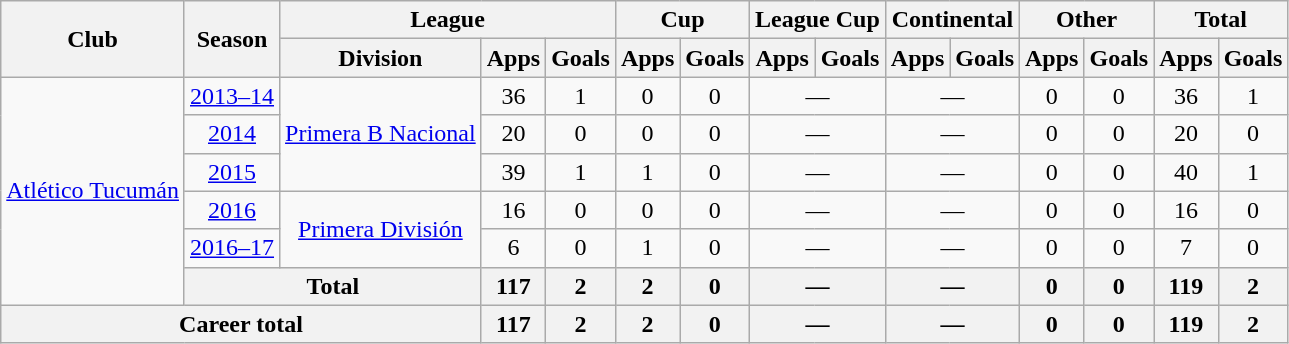<table class="wikitable" style="text-align:center">
<tr>
<th rowspan="2">Club</th>
<th rowspan="2">Season</th>
<th colspan="3">League</th>
<th colspan="2">Cup</th>
<th colspan="2">League Cup</th>
<th colspan="2">Continental</th>
<th colspan="2">Other</th>
<th colspan="2">Total</th>
</tr>
<tr>
<th>Division</th>
<th>Apps</th>
<th>Goals</th>
<th>Apps</th>
<th>Goals</th>
<th>Apps</th>
<th>Goals</th>
<th>Apps</th>
<th>Goals</th>
<th>Apps</th>
<th>Goals</th>
<th>Apps</th>
<th>Goals</th>
</tr>
<tr>
<td rowspan="6"><a href='#'>Atlético Tucumán</a></td>
<td><a href='#'>2013–14</a></td>
<td rowspan="3"><a href='#'>Primera B Nacional</a></td>
<td>36</td>
<td>1</td>
<td>0</td>
<td>0</td>
<td colspan="2">—</td>
<td colspan="2">—</td>
<td>0</td>
<td>0</td>
<td>36</td>
<td>1</td>
</tr>
<tr>
<td><a href='#'>2014</a></td>
<td>20</td>
<td>0</td>
<td>0</td>
<td>0</td>
<td colspan="2">—</td>
<td colspan="2">—</td>
<td>0</td>
<td>0</td>
<td>20</td>
<td>0</td>
</tr>
<tr>
<td><a href='#'>2015</a></td>
<td>39</td>
<td>1</td>
<td>1</td>
<td>0</td>
<td colspan="2">—</td>
<td colspan="2">—</td>
<td>0</td>
<td>0</td>
<td>40</td>
<td>1</td>
</tr>
<tr>
<td><a href='#'>2016</a></td>
<td rowspan="2"><a href='#'>Primera División</a></td>
<td>16</td>
<td>0</td>
<td>0</td>
<td>0</td>
<td colspan="2">—</td>
<td colspan="2">—</td>
<td>0</td>
<td>0</td>
<td>16</td>
<td>0</td>
</tr>
<tr>
<td><a href='#'>2016–17</a></td>
<td>6</td>
<td>0</td>
<td>1</td>
<td>0</td>
<td colspan="2">—</td>
<td colspan="2">—</td>
<td>0</td>
<td>0</td>
<td>7</td>
<td>0</td>
</tr>
<tr>
<th colspan="2">Total</th>
<th>117</th>
<th>2</th>
<th>2</th>
<th>0</th>
<th colspan="2">—</th>
<th colspan="2">—</th>
<th>0</th>
<th>0</th>
<th>119</th>
<th>2</th>
</tr>
<tr>
<th colspan="3">Career total</th>
<th>117</th>
<th>2</th>
<th>2</th>
<th>0</th>
<th colspan="2">—</th>
<th colspan="2">—</th>
<th>0</th>
<th>0</th>
<th>119</th>
<th>2</th>
</tr>
</table>
